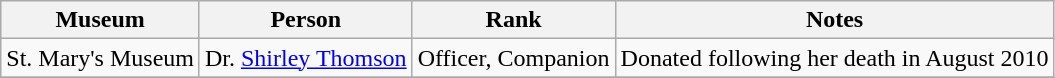<table class="wikitable">
<tr>
<th>Museum</th>
<th>Person</th>
<th>Rank</th>
<th>Notes</th>
</tr>
<tr>
<td>St. Mary's Museum</td>
<td>Dr. <a href='#'>Shirley Thomson</a></td>
<td>Officer, Companion</td>
<td>Donated following her death in August 2010 </td>
</tr>
<tr>
</tr>
</table>
